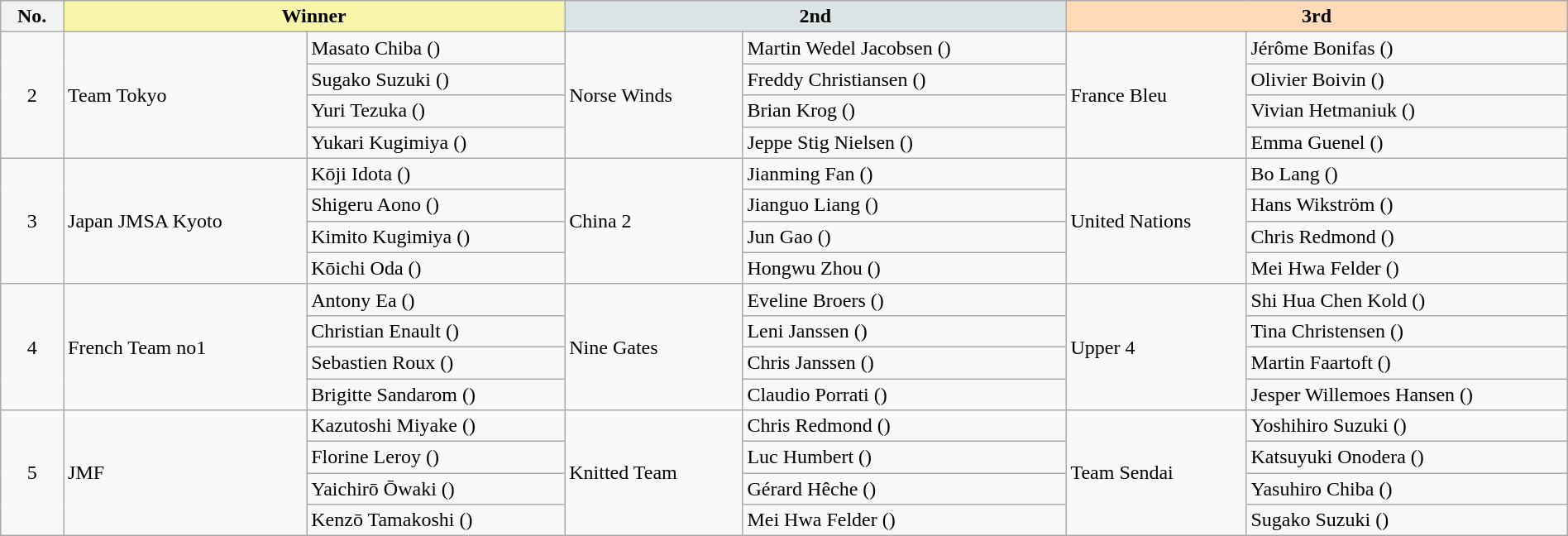<table class="wikitable" width=100%>
<tr>
<th width=4%>No.</th>
<th colspan="2" style="background-color: #F7F6A8;" width=32%>Winner</th>
<th colspan="2" style="background-color: #DCE5E5;" width=32%>2nd</th>
<th colspan="2" style="background-color: #FFDAB9;" width=32%>3rd</th>
</tr>
<tr>
<td rowspan="4" align=center>2</td>
<td rowspan="4">Team Tokyo</td>
<td>Masato Chiba ()</td>
<td rowspan="4">Norse Winds</td>
<td>Martin Wedel Jacobsen ()</td>
<td rowspan="4">France Bleu</td>
<td>Jérôme Bonifas ()</td>
</tr>
<tr>
<td>Sugako Suzuki ()</td>
<td>Freddy Christiansen ()</td>
<td>Olivier Boivin ()</td>
</tr>
<tr>
<td>Yuri Tezuka ()</td>
<td>Brian Krog ()</td>
<td>Vivian Hetmaniuk ()</td>
</tr>
<tr>
<td>Yukari Kugimiya ()</td>
<td>Jeppe Stig Nielsen ()</td>
<td>Emma Guenel ()</td>
</tr>
<tr>
<td rowspan="4" align=center>3</td>
<td rowspan="4">Japan JMSA Kyoto</td>
<td>Kōji Idota ()</td>
<td rowspan="4">China 2</td>
<td>Jianming Fan ()</td>
<td rowspan="4">United Nations</td>
<td>Bo Lang ()</td>
</tr>
<tr>
<td>Shigeru Aono ()</td>
<td>Jianguo Liang ()</td>
<td>Hans Wikström ()</td>
</tr>
<tr>
<td>Kimito Kugimiya ()</td>
<td>Jun Gao ()</td>
<td>Chris Redmond ()</td>
</tr>
<tr>
<td>Kōichi Oda ()</td>
<td>Hongwu Zhou ()</td>
<td>Mei Hwa Felder ()</td>
</tr>
<tr>
<td rowspan="4" align=center>4</td>
<td rowspan="4">French Team no1</td>
<td>Antony Ea ()</td>
<td rowspan="4">Nine Gates</td>
<td>Eveline Broers ()</td>
<td rowspan="4">Upper 4</td>
<td>Shi Hua Chen Kold ()</td>
</tr>
<tr>
<td>Christian Enault ()</td>
<td>Leni Janssen ()</td>
<td>Tina Christensen ()</td>
</tr>
<tr>
<td>Sebastien Roux ()</td>
<td>Chris Janssen ()</td>
<td>Martin Faartoft  ()</td>
</tr>
<tr>
<td>Brigitte Sandarom ()</td>
<td>Claudio Porrati ()</td>
<td>Jesper Willemoes Hansen ()</td>
</tr>
<tr>
<td rowspan="4" align=center>5</td>
<td rowspan="4">JMF</td>
<td>Kazutoshi Miyake ()</td>
<td rowspan="4">Knitted Team</td>
<td>Chris Redmond ()</td>
<td rowspan="4">Team Sendai</td>
<td>Yoshihiro Suzuki ()</td>
</tr>
<tr>
<td>Florine Leroy ()</td>
<td>Luc Humbert ()</td>
<td>Katsuyuki Onodera ()</td>
</tr>
<tr>
<td>Yaichirō Ōwaki ()</td>
<td>Gérard Hêche ()</td>
<td>Yasuhiro Chiba ()</td>
</tr>
<tr>
<td>Kenzō Tamakoshi ()</td>
<td>Mei Hwa Felder ()</td>
<td>Sugako Suzuki ()</td>
</tr>
</table>
